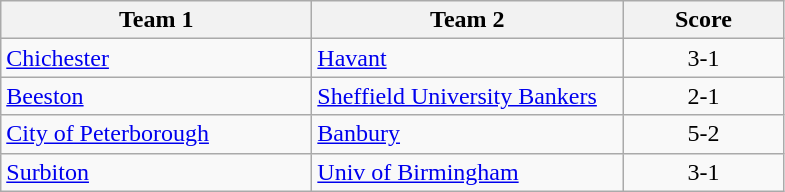<table class="wikitable" style="font-size: 100%">
<tr>
<th width=200>Team 1</th>
<th width=200>Team 2</th>
<th width=100>Score</th>
</tr>
<tr>
<td><a href='#'>Chichester</a></td>
<td><a href='#'>Havant</a></td>
<td align=center>3-1</td>
</tr>
<tr>
<td><a href='#'>Beeston</a></td>
<td><a href='#'>Sheffield University Bankers</a></td>
<td align=center>2-1</td>
</tr>
<tr>
<td><a href='#'>City of Peterborough</a></td>
<td><a href='#'>Banbury</a></td>
<td align=center>5-2</td>
</tr>
<tr>
<td><a href='#'>Surbiton</a></td>
<td><a href='#'>Univ of Birmingham</a></td>
<td align=center>3-1</td>
</tr>
</table>
